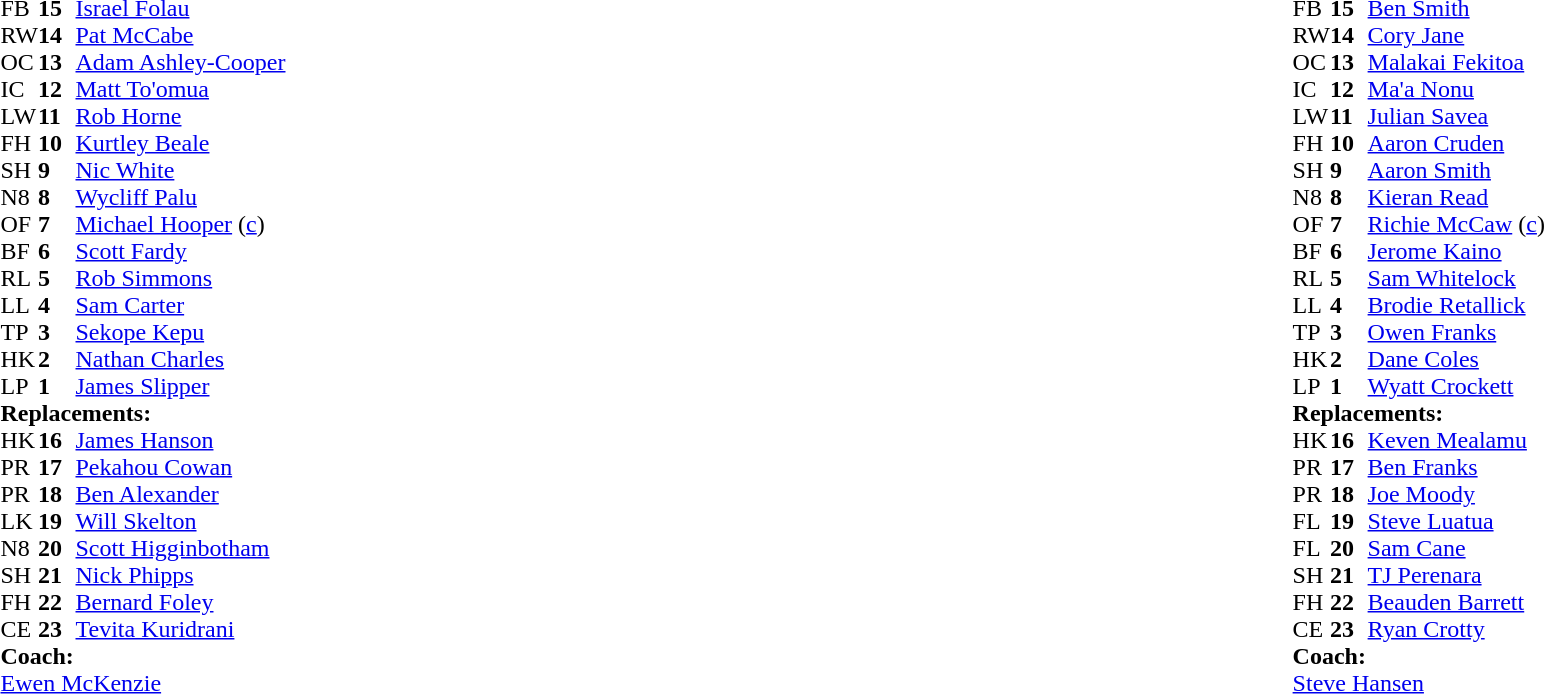<table width="100%">
<tr>
<td valign="top" width="50%"><br><table style="font-size: 100%" cellspacing="0" cellpadding="0">
<tr>
<th width="25"></th>
<th width="25"></th>
</tr>
<tr>
<td>FB</td>
<td><strong>15</strong></td>
<td><a href='#'>Israel Folau</a></td>
</tr>
<tr>
<td>RW</td>
<td><strong>14</strong></td>
<td><a href='#'>Pat McCabe</a></td>
</tr>
<tr>
<td>OC</td>
<td><strong>13</strong></td>
<td><a href='#'>Adam Ashley-Cooper</a></td>
</tr>
<tr>
<td>IC</td>
<td><strong>12</strong></td>
<td><a href='#'>Matt To'omua</a></td>
</tr>
<tr>
<td>LW</td>
<td><strong>11</strong></td>
<td><a href='#'>Rob Horne</a></td>
</tr>
<tr>
<td>FH</td>
<td><strong>10</strong></td>
<td><a href='#'>Kurtley Beale</a></td>
<td></td>
<td></td>
</tr>
<tr>
<td>SH</td>
<td><strong>9</strong></td>
<td><a href='#'>Nic White</a></td>
<td></td>
<td></td>
</tr>
<tr>
<td>N8</td>
<td><strong>8</strong></td>
<td><a href='#'>Wycliff Palu</a></td>
<td></td>
<td></td>
</tr>
<tr>
<td>OF</td>
<td><strong>7</strong></td>
<td><a href='#'>Michael Hooper</a> (<a href='#'>c</a>)</td>
</tr>
<tr>
<td>BF</td>
<td><strong>6</strong></td>
<td><a href='#'>Scott Fardy</a></td>
<td></td>
<td></td>
</tr>
<tr>
<td>RL</td>
<td><strong>5</strong></td>
<td><a href='#'>Rob Simmons</a></td>
</tr>
<tr>
<td>LL</td>
<td><strong>4</strong></td>
<td><a href='#'>Sam Carter</a></td>
</tr>
<tr>
<td>TP</td>
<td><strong>3</strong></td>
<td><a href='#'>Sekope Kepu</a></td>
<td></td>
<td></td>
</tr>
<tr>
<td>HK</td>
<td><strong>2</strong></td>
<td><a href='#'>Nathan Charles</a></td>
</tr>
<tr>
<td>LP</td>
<td><strong>1</strong></td>
<td><a href='#'>James Slipper</a></td>
<td></td>
<td></td>
</tr>
<tr>
<td colspan="3"><strong>Replacements:</strong></td>
</tr>
<tr>
<td>HK</td>
<td><strong>16</strong></td>
<td><a href='#'>James Hanson</a></td>
</tr>
<tr>
<td>PR</td>
<td><strong>17</strong></td>
<td><a href='#'>Pekahou Cowan</a></td>
<td></td>
<td></td>
</tr>
<tr>
<td>PR</td>
<td><strong>18</strong></td>
<td><a href='#'>Ben Alexander</a></td>
<td></td>
<td></td>
</tr>
<tr>
<td>LK</td>
<td><strong>19</strong></td>
<td><a href='#'>Will Skelton</a></td>
<td></td>
<td></td>
</tr>
<tr>
<td>N8</td>
<td><strong>20</strong></td>
<td><a href='#'>Scott Higginbotham</a></td>
<td></td>
<td></td>
</tr>
<tr>
<td>SH</td>
<td><strong>21</strong></td>
<td><a href='#'>Nick Phipps</a></td>
<td></td>
<td></td>
</tr>
<tr>
<td>FH</td>
<td><strong>22</strong></td>
<td><a href='#'>Bernard Foley</a></td>
<td></td>
<td></td>
</tr>
<tr>
<td>CE</td>
<td><strong>23</strong></td>
<td><a href='#'>Tevita Kuridrani</a></td>
</tr>
<tr>
<td colspan="3"><strong>Coach:</strong></td>
</tr>
<tr>
<td colspan="4"> <a href='#'>Ewen McKenzie</a></td>
</tr>
</table>
</td>
<td valign="top"></td>
<td valign="top" width="50%"><br><table style="font-size: 100%" cellspacing="0" cellpadding="0" align="center">
<tr>
<th width="25"></th>
<th width="25"></th>
</tr>
<tr>
<td>FB</td>
<td><strong>15</strong></td>
<td><a href='#'>Ben Smith</a></td>
</tr>
<tr>
<td>RW</td>
<td><strong>14</strong></td>
<td><a href='#'>Cory Jane</a></td>
</tr>
<tr>
<td>OC</td>
<td><strong>13</strong></td>
<td><a href='#'>Malakai Fekitoa</a></td>
</tr>
<tr>
<td>IC</td>
<td><strong>12</strong></td>
<td><a href='#'>Ma'a Nonu</a></td>
<td></td>
<td></td>
</tr>
<tr>
<td>LW</td>
<td><strong>11</strong></td>
<td><a href='#'>Julian Savea</a></td>
</tr>
<tr>
<td>FH</td>
<td><strong>10</strong></td>
<td><a href='#'>Aaron Cruden</a></td>
<td></td>
<td></td>
</tr>
<tr>
<td>SH</td>
<td><strong>9</strong></td>
<td><a href='#'>Aaron Smith</a></td>
</tr>
<tr>
<td>N8</td>
<td><strong>8</strong></td>
<td><a href='#'>Kieran Read</a></td>
</tr>
<tr>
<td>OF</td>
<td><strong>7</strong></td>
<td><a href='#'>Richie McCaw</a> (<a href='#'>c</a>)</td>
</tr>
<tr>
<td>BF</td>
<td><strong>6</strong></td>
<td><a href='#'>Jerome Kaino</a></td>
<td></td>
<td></td>
<td></td>
<td></td>
</tr>
<tr>
<td>RL</td>
<td><strong>5</strong></td>
<td><a href='#'>Sam Whitelock</a></td>
</tr>
<tr>
<td>LL</td>
<td><strong>4</strong></td>
<td><a href='#'>Brodie Retallick</a></td>
</tr>
<tr>
<td>TP</td>
<td><strong>3</strong></td>
<td><a href='#'>Owen Franks</a></td>
<td></td>
<td></td>
</tr>
<tr>
<td>HK</td>
<td><strong>2</strong></td>
<td><a href='#'>Dane Coles</a></td>
<td></td>
<td></td>
</tr>
<tr>
<td>LP</td>
<td><strong>1</strong></td>
<td><a href='#'>Wyatt Crockett</a></td>
<td></td>
<td></td>
<td></td>
</tr>
<tr>
<td colspan="3"><strong>Replacements:</strong></td>
</tr>
<tr>
<td>HK</td>
<td><strong>16</strong></td>
<td><a href='#'>Keven Mealamu</a></td>
<td></td>
<td></td>
</tr>
<tr>
<td>PR</td>
<td><strong>17</strong></td>
<td><a href='#'>Ben Franks</a></td>
<td></td>
<td></td>
</tr>
<tr>
<td>PR</td>
<td><strong>18</strong></td>
<td><a href='#'>Joe Moody</a></td>
<td></td>
<td></td>
</tr>
<tr>
<td>FL</td>
<td><strong>19</strong></td>
<td><a href='#'>Steve Luatua</a></td>
</tr>
<tr>
<td>FL</td>
<td><strong>20</strong></td>
<td><a href='#'>Sam Cane</a></td>
<td></td>
<td></td>
<td></td>
<td></td>
</tr>
<tr>
<td>SH</td>
<td><strong>21</strong></td>
<td><a href='#'>TJ Perenara</a></td>
</tr>
<tr>
<td>FH</td>
<td><strong>22</strong></td>
<td><a href='#'>Beauden Barrett</a></td>
<td></td>
<td></td>
</tr>
<tr>
<td>CE</td>
<td><strong>23</strong></td>
<td><a href='#'>Ryan Crotty</a></td>
<td></td>
<td></td>
</tr>
<tr>
<td colspan="3"><strong>Coach:</strong></td>
</tr>
<tr>
<td colspan="4"> <a href='#'>Steve Hansen</a></td>
</tr>
</table>
</td>
</tr>
</table>
